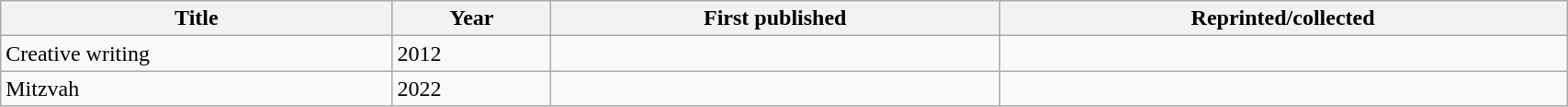<table class='wikitable sortable' width='90%'>
<tr>
<th width=25%>Title</th>
<th>Year</th>
<th>First published</th>
<th>Reprinted/collected</th>
</tr>
<tr>
<td>Creative writing</td>
<td>2012</td>
<td></td>
<td></td>
</tr>
<tr>
<td>Mitzvah</td>
<td>2022</td>
<td></td>
<td></td>
</tr>
</table>
